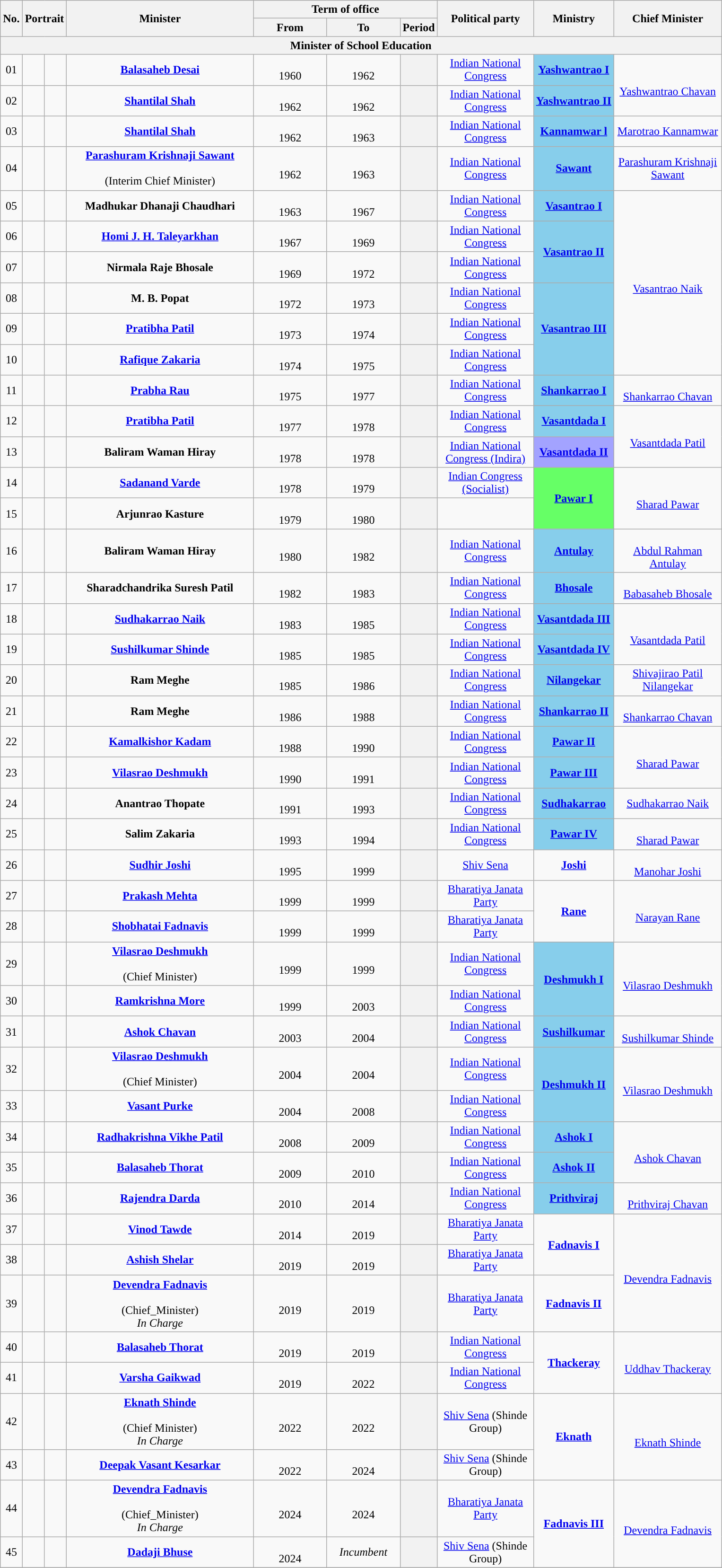<table class="wikitable" style="text-align:center">
<tr>
<th rowspan="2">No.</th>
<th rowspan="2" colspan="2">Portrait</th>
<th rowspan="2" style="width:16em">Minister<br></th>
<th colspan="3">Term of office</th>
<th rowspan="2" style="width:8em">Political party</th>
<th rowspan="2">Ministry</th>
<th rowspan="2" style="width:9em">Chief Minister</th>
</tr>
<tr>
<th style="width:6em">From</th>
<th style="width:6em">To</th>
<th>Period</th>
</tr>
<tr>
<th colspan="10">Minister of School Education</th>
</tr>
<tr>
<td>01</td>
<td style="color:inherit;background:"></td>
<td></td>
<td><strong><a href='#'>Balasaheb Desai</a></strong> <br> </td>
<td><br>1960</td>
<td><br>1962</td>
<th></th>
<td><a href='#'>Indian National Congress</a></td>
<td bgcolor="#87CEEB"><a href='#'><strong>Yashwantrao I</strong></a></td>
<td rowspan="2"> <br><a href='#'>Yashwantrao Chavan</a></td>
</tr>
<tr>
<td>02</td>
<td style="color:inherit;background:"></td>
<td></td>
<td><strong><a href='#'>Shantilal Shah</a></strong> <br> </td>
<td><br>1962</td>
<td><br>1962</td>
<th></th>
<td><a href='#'>Indian National Congress</a></td>
<td bgcolor="#87CEEB"><a href='#'><strong>Yashwantrao II</strong></a></td>
</tr>
<tr>
<td>03</td>
<td style="color:inherit;background:"></td>
<td></td>
<td><strong><a href='#'>Shantilal Shah</a></strong> <br> </td>
<td><br>1962</td>
<td><br>1963</td>
<th></th>
<td><a href='#'>Indian National Congress</a></td>
<td bgcolor="#87CEEB"><a href='#'><strong>Kannamwar l</strong></a></td>
<td><a href='#'>Marotrao Kannamwar</a></td>
</tr>
<tr>
<td>04</td>
<td style="color:inherit;background:"></td>
<td></td>
<td><strong><a href='#'>Parashuram Krishnaji Sawant</a></strong> <br>  <br>(Interim Chief Minister)</td>
<td><br>1962</td>
<td><br>1963</td>
<th></th>
<td><a href='#'>Indian National Congress</a></td>
<td bgcolor="#87CEEB"><a href='#'><strong>Sawant</strong></a></td>
<td><a href='#'>Parashuram Krishnaji Sawant</a></td>
</tr>
<tr>
<td>05</td>
<td style="color:inherit;background:"></td>
<td></td>
<td><strong>Madhukar Dhanaji Chaudhari</strong> <br> </td>
<td><br>1963</td>
<td><br>1967</td>
<th></th>
<td><a href='#'>Indian National Congress</a></td>
<td bgcolor="#87CEEB"><a href='#'><strong>Vasantrao I</strong></a></td>
<td rowspan="6"><br><a href='#'>Vasantrao Naik</a></td>
</tr>
<tr>
<td>06</td>
<td style="color:inherit;background:"></td>
<td></td>
<td><strong><a href='#'>Homi J. H. Taleyarkhan</a></strong>  <br> </td>
<td><br>1967</td>
<td><br>1969</td>
<th></th>
<td><a href='#'>Indian National Congress</a></td>
<td rowspan="2" bgcolor="#87CEEB"><a href='#'><strong>Vasantrao II</strong></a></td>
</tr>
<tr>
<td>07</td>
<td style="color:inherit;background:"></td>
<td></td>
<td><strong>Nirmala Raje Bhosale</strong>  <br> </td>
<td><br>1969</td>
<td><br>1972</td>
<th></th>
<td><a href='#'>Indian National Congress</a></td>
</tr>
<tr>
<td>08</td>
<td style="color:inherit;background:"></td>
<td></td>
<td><strong>M. B. Popat</strong> <br> </td>
<td><br>1972</td>
<td><br>1973</td>
<th></th>
<td><a href='#'>Indian National Congress</a></td>
<td rowspan="3" bgcolor="#87CEEB"><a href='#'><strong>Vasantrao III</strong></a></td>
</tr>
<tr>
<td>09</td>
<td style="color:inherit;background:"></td>
<td></td>
<td><strong><a href='#'>Pratibha Patil</a></strong> <br> </td>
<td><br>1973</td>
<td><br>1974</td>
<th></th>
<td><a href='#'>Indian National Congress</a></td>
</tr>
<tr>
<td>10</td>
<td style="color:inherit;background:"></td>
<td></td>
<td><strong><a href='#'>Rafique Zakaria</a></strong> <br> </td>
<td><br>1974</td>
<td><br>1975</td>
<th></th>
<td><a href='#'>Indian National Congress</a></td>
</tr>
<tr>
<td>11</td>
<td style="color:inherit;background:"></td>
<td></td>
<td><strong><a href='#'>Prabha Rau</a></strong>  <br> </td>
<td><br>1975</td>
<td><br>1977</td>
<th></th>
<td><a href='#'>Indian National Congress</a></td>
<td rowspan="1" bgcolor="#87CEEB"><a href='#'><strong>Shankarrao I</strong></a></td>
<td rowspan="1"><br><a href='#'>Shankarrao Chavan</a></td>
</tr>
<tr>
<td>12</td>
<td style="color:inherit;background:"></td>
<td></td>
<td><strong><a href='#'>Pratibha Patil</a></strong> <br> </td>
<td><br>1977</td>
<td><br>1978</td>
<th></th>
<td><a href='#'>Indian National Congress</a></td>
<td rowspan="1" bgcolor="#88CEEB"><a href='#'><strong>Vasantdada I</strong></a></td>
<td rowspan="2"><br><a href='#'>Vasantdada Patil</a></td>
</tr>
<tr>
<td>13</td>
<td style="color:inherit;background:"></td>
<td></td>
<td><strong>Baliram Waman Hiray</strong> <br> </td>
<td><br>1978</td>
<td><br>1978</td>
<th></th>
<td><a href='#'>Indian National Congress (Indira)</a></td>
<td rowspan="1" bgcolor="#A3A3FF"><a href='#'><strong>Vasantdada II</strong></a></td>
</tr>
<tr>
<td>14</td>
<td style="color:inherit;background:"></td>
<td></td>
<td><strong><a href='#'>Sadanand Varde</a></strong>  <br> </td>
<td><br>1978</td>
<td><br>1979</td>
<th></th>
<td><a href='#'>Indian Congress (Socialist)</a></td>
<td rowspan="2" bgcolor="#66FF66"><a href='#'><strong>Pawar I</strong></a></td>
<td rowspan="2"><br><a href='#'>Sharad Pawar</a></td>
</tr>
<tr>
<td>15</td>
<td style="color:inherit;background:"></td>
<td></td>
<td><strong>Arjunrao Kasture</strong> <br> </td>
<td><br>1979</td>
<td><br>1980</td>
<th></th>
</tr>
<tr>
<td>16</td>
<td style="color:inherit;background:"></td>
<td></td>
<td><strong>Baliram Waman Hiray</strong> <br> </td>
<td><br>1980</td>
<td><br>1982</td>
<th></th>
<td><a href='#'>Indian National Congress</a></td>
<td rowspan="1" bgcolor="#87CEEB"><a href='#'><strong>Antulay</strong></a></td>
<td rowspan="1"> <br><a href='#'>Abdul Rahman Antulay</a></td>
</tr>
<tr>
<td>17</td>
<td style="color:inherit;background:"></td>
<td></td>
<td><strong>Sharadchandrika Suresh Patil</strong> <br> </td>
<td><br>1982</td>
<td><br>1983</td>
<th></th>
<td><a href='#'>Indian National Congress</a></td>
<td rowspan="1" bgcolor="#87CEEB"><a href='#'><strong>Bhosale</strong></a></td>
<td rowspan="1"> <br><a href='#'>Babasaheb Bhosale</a></td>
</tr>
<tr>
<td>18</td>
<td style="color:inherit;background:"></td>
<td></td>
<td><strong><a href='#'>Sudhakarrao Naik</a></strong> <br> </td>
<td><br>1983</td>
<td><br>1985</td>
<th></th>
<td><a href='#'>Indian National Congress</a></td>
<td rowspan="1" bgcolor="#87CEEB"><a href='#'><strong>Vasantdada III</strong></a></td>
<td rowspan="2"><br><a href='#'>Vasantdada Patil</a></td>
</tr>
<tr>
<td>19</td>
<td style="color:inherit;background:"></td>
<td></td>
<td><strong><a href='#'>Sushilkumar Shinde</a></strong> <br> </td>
<td><br>1985</td>
<td><br>1985</td>
<th></th>
<td><a href='#'>Indian National Congress</a></td>
<td rowspan="1" bgcolor="#87CEEB"><a href='#'><strong>Vasantdada IV</strong></a></td>
</tr>
<tr>
<td>20</td>
<td style="color:inherit;background:"></td>
<td></td>
<td><strong>Ram Meghe</strong> <br> </td>
<td><br>1985</td>
<td><br>1986</td>
<th></th>
<td><a href='#'>Indian National Congress</a></td>
<td rowspan="1" bgcolor="#87CEEB"><a href='#'><strong>Nilangekar</strong></a></td>
<td rowspan="1"><a href='#'>Shivajirao Patil Nilangekar</a></td>
</tr>
<tr>
<td>21</td>
<td style="color:inherit;background:"></td>
<td></td>
<td><strong>Ram Meghe</strong> <br> </td>
<td><br>1986</td>
<td><br>1988</td>
<th></th>
<td><a href='#'>Indian National Congress</a></td>
<td rowspan="1"bgcolor="#87CEEB"><a href='#'><strong>Shankarrao II</strong></a></td>
<td rowspan="1"> <br><a href='#'>Shankarrao Chavan</a></td>
</tr>
<tr>
<td>22</td>
<td style="color:inherit;background:"></td>
<td></td>
<td><strong><a href='#'>Kamalkishor Kadam</a></strong> <br> </td>
<td><br>1988</td>
<td><br>1990</td>
<th></th>
<td><a href='#'>Indian National Congress</a></td>
<td rowspan="1" bgcolor="#87CEEB"><a href='#'><strong>Pawar II</strong></a></td>
<td rowspan="2"> <br><a href='#'>Sharad Pawar</a></td>
</tr>
<tr>
<td>23</td>
<td style="color:inherit;background:"></td>
<td></td>
<td><strong><a href='#'>Vilasrao Deshmukh</a></strong> <br> </td>
<td><br>1990</td>
<td><br>1991</td>
<th></th>
<td><a href='#'>Indian National Congress</a></td>
<td rowspan="1" bgcolor="#87CEEB"><a href='#'><strong>Pawar III</strong></a></td>
</tr>
<tr>
<td>24</td>
<td style="color:inherit;background:"></td>
<td></td>
<td><strong>Anantrao Thopate</strong> <br> </td>
<td><br>1991</td>
<td><br>1993</td>
<th></th>
<td><a href='#'>Indian National Congress</a></td>
<td rowspan="1" bgcolor="#87CEEB"><a href='#'><strong>Sudhakarrao</strong></a></td>
<td rowspan="1"><a href='#'>Sudhakarrao Naik</a></td>
</tr>
<tr>
<td>25</td>
<td style="color:inherit;background:"></td>
<td></td>
<td><strong>Salim Zakaria</strong> <br> </td>
<td><br>1993</td>
<td><br>1994</td>
<th></th>
<td><a href='#'>Indian National Congress</a></td>
<td rowspan="1" bgcolor="#87CEEB"><a href='#'><strong>Pawar IV</strong></a></td>
<td rowspan="1"> <br><a href='#'>Sharad Pawar</a></td>
</tr>
<tr>
<td>26</td>
<td style="color:inherit;background:"></td>
<td></td>
<td><strong><a href='#'>Sudhir Joshi</a></strong> <br> </td>
<td><br>1995</td>
<td><br>1999</td>
<th></th>
<td><a href='#'>Shiv Sena</a></td>
<td rowspan="1"><a href='#'><strong>Joshi</strong></a></td>
<td rowspan="1"> <br><a href='#'>Manohar Joshi</a></td>
</tr>
<tr>
<td>27</td>
<td style="color:inherit;background:"></td>
<td></td>
<td><strong><a href='#'>Prakash Mehta</a></strong> <br> </td>
<td><br>1999</td>
<td><br>1999</td>
<th></th>
<td><a href='#'>Bharatiya Janata Party</a></td>
<td rowspan="2"><a href='#'><strong>Rane</strong></a></td>
<td rowspan="2"> <br><a href='#'>Narayan Rane</a></td>
</tr>
<tr>
<td>28</td>
<td style="color:inherit;background:"></td>
<td></td>
<td><strong><a href='#'>Shobhatai Fadnavis</a></strong>  <br> </td>
<td><br>1999</td>
<td><br>1999</td>
<th></th>
<td><a href='#'>Bharatiya Janata Party</a></td>
</tr>
<tr>
<td>29</td>
<td style="color:inherit;background:"></td>
<td></td>
<td><strong><a href='#'>Vilasrao Deshmukh</a></strong> <br> <br> (Chief Minister)</td>
<td><br>1999</td>
<td><br>1999</td>
<th></th>
<td><a href='#'>Indian National Congress</a></td>
<td rowspan="2" bgcolor="#87CEEB"><a href='#'><strong>Deshmukh I</strong></a></td>
<td rowspan="2"> <br><a href='#'>Vilasrao Deshmukh</a></td>
</tr>
<tr>
<td>30</td>
<td style="color:inherit;background:"></td>
<td></td>
<td><strong><a href='#'>Ramkrishna More</a></strong> <br> </td>
<td><br>1999</td>
<td><br>2003</td>
<th></th>
<td><a href='#'>Indian National Congress</a></td>
</tr>
<tr>
<td>31</td>
<td style="color:inherit;background:"></td>
<td></td>
<td><strong><a href='#'>Ashok Chavan</a></strong> <br> </td>
<td><br>2003</td>
<td><br>2004</td>
<th></th>
<td><a href='#'>Indian National Congress</a></td>
<td rowspan="1" bgcolor="#87CEEB"><a href='#'><strong>Sushilkumar</strong></a></td>
<td rowspan="1"> <br><a href='#'>Sushilkumar Shinde</a></td>
</tr>
<tr>
<td>32</td>
<td style="color:inherit;background:"></td>
<td></td>
<td><strong><a href='#'>Vilasrao Deshmukh</a></strong>  <br> <br> (Chief Minister)</td>
<td><br>2004</td>
<td><br>2004</td>
<th></th>
<td><a href='#'>Indian National Congress</a></td>
<td rowspan="2" bgcolor="#87CEEB"><a href='#'><strong>Deshmukh II</strong></a></td>
<td rowspan="2"> <br><a href='#'>Vilasrao Deshmukh</a></td>
</tr>
<tr>
<td>33</td>
<td style="color:inherit;background:"></td>
<td></td>
<td><strong><a href='#'>Vasant Purke</a></strong> <br> </td>
<td><br>2004</td>
<td><br>2008</td>
<th></th>
<td><a href='#'>Indian National Congress</a></td>
</tr>
<tr>
<td>34</td>
<td style="color:inherit;background:"></td>
<td></td>
<td><strong><a href='#'>Radhakrishna Vikhe Patil</a></strong> <br> </td>
<td><br>2008</td>
<td><br>2009</td>
<th></th>
<td><a href='#'>Indian National Congress</a></td>
<td rowspan="1" bgcolor="#87CEEB"><a href='#'><strong>Ashok I</strong></a></td>
<td rowspan="2"><br><a href='#'>Ashok Chavan</a></td>
</tr>
<tr>
<td>35</td>
<td style="color:inherit;background:"></td>
<td></td>
<td><strong><a href='#'>Balasaheb Thorat</a></strong>  <br> </td>
<td><br>2009</td>
<td><br>2010</td>
<th></th>
<td><a href='#'>Indian National Congress</a></td>
<td rowspan="1"bgcolor="#87CEEB"><a href='#'><strong>Ashok II</strong></a></td>
</tr>
<tr>
<td>36</td>
<td style="color:inherit;background:"></td>
<td></td>
<td><strong><a href='#'>Rajendra Darda</a></strong> <br> </td>
<td><br>2010</td>
<td><br>2014</td>
<th></th>
<td><a href='#'>Indian National Congress</a></td>
<td rowspan="1" bgcolor="#87CEEB"><a href='#'><strong>Prithviraj</strong></a></td>
<td rowspan="1"><br><a href='#'>Prithviraj Chavan</a></td>
</tr>
<tr>
<td>37</td>
<td style="color:inherit;background:"></td>
<td></td>
<td><strong><a href='#'>Vinod Tawde</a></strong>  <br> </td>
<td><br>2014</td>
<td><br>2019</td>
<th></th>
<td rowspan="1"><a href='#'>Bharatiya Janata Party</a></td>
<td rowspan="2"><a href='#'><strong>Fadnavis I</strong></a></td>
<td rowspan="3"> <br><a href='#'>Devendra Fadnavis</a></td>
</tr>
<tr>
<td>38</td>
<td style="color:inherit;background:"></td>
<td></td>
<td><strong><a href='#'>Ashish Shelar</a></strong> <br> </td>
<td><br>2019</td>
<td><br>2019</td>
<th></th>
<td rowspan="1"><a href='#'>Bharatiya Janata Party</a></td>
</tr>
<tr>
<td>39</td>
<td style="color:inherit;background:"></td>
<td></td>
<td><strong><a href='#'>Devendra Fadnavis</a></strong>  <br> <br>(Chief_Minister) <br><em>In Charge</em></td>
<td><br>2019</td>
<td><br>2019</td>
<th></th>
<td><a href='#'>Bharatiya Janata Party</a></td>
<td rowspan="1"><a href='#'><strong>Fadnavis II</strong></a></td>
</tr>
<tr>
<td>40</td>
<td style="color:inherit;background:"></td>
<td></td>
<td><strong><a href='#'>Balasaheb Thorat</a></strong> <br> </td>
<td><br>2019</td>
<td><br>2019</td>
<th></th>
<td><a href='#'>Indian National Congress</a></td>
<td rowspan="2"><a href='#'><strong>Thackeray</strong></a></td>
<td rowspan="2"> <br><a href='#'>Uddhav Thackeray</a></td>
</tr>
<tr>
<td>41</td>
<td style="color:inherit;background:"></td>
<td></td>
<td><strong><a href='#'>Varsha Gaikwad</a></strong> <br> </td>
<td><br>2019</td>
<td><br>2022</td>
<th></th>
<td><a href='#'>Indian National Congress</a></td>
</tr>
<tr>
<td>42</td>
<td style="color:inherit;background:"></td>
<td></td>
<td><strong><a href='#'>Eknath Shinde</a></strong> <br>  <br>(Chief Minister)<br><em>In Charge</em></td>
<td><br>2022</td>
<td><br>2022</td>
<th></th>
<td><a href='#'>Shiv Sena</a> (Shinde Group)</td>
<td rowspan="2"><a href='#'><strong>Eknath</strong></a></td>
<td rowspan="2"> <br><a href='#'>Eknath Shinde</a></td>
</tr>
<tr>
<td>43</td>
<td style="color:inherit;background:"></td>
<td></td>
<td><strong><a href='#'>Deepak Vasant Kesarkar</a></strong> <br> </td>
<td><br>2022</td>
<td><br>2024</td>
<th></th>
<td><a href='#'>Shiv Sena</a> (Shinde Group)</td>
</tr>
<tr>
<td>44</td>
<td style="color:inherit;background:"></td>
<td></td>
<td><strong><a href='#'>Devendra Fadnavis</a></strong>  <br> <br>(Chief_Minister) <br><em>In Charge</em></td>
<td><br>2024</td>
<td><br>2024</td>
<th></th>
<td><a href='#'>Bharatiya Janata Party</a></td>
<td rowspan="2"><a href='#'><strong>Fadnavis III</strong></a></td>
<td rowspan="2"> <br><a href='#'>Devendra Fadnavis</a></td>
</tr>
<tr>
<td>45</td>
<td style="color:inherit;background:"></td>
<td></td>
<td><strong><a href='#'>Dadaji Bhuse</a></strong> <br> </td>
<td><br>2024</td>
<td><em>Incumbent</em></td>
<th></th>
<td><a href='#'>Shiv Sena</a> (Shinde Group)</td>
</tr>
<tr>
</tr>
</table>
